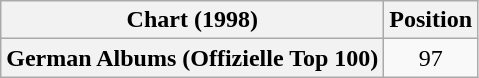<table class="wikitable plainrowheaders" style="text-align:center">
<tr>
<th scope="col">Chart (1998)</th>
<th scope="col">Position</th>
</tr>
<tr>
<th scope="row">German Albums (Offizielle Top 100)</th>
<td>97</td>
</tr>
</table>
